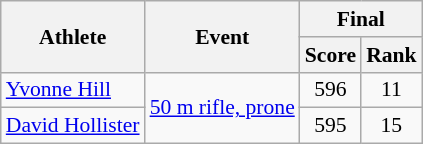<table class="wikitable" style="font-size:90%">
<tr>
<th rowspan="2">Athlete</th>
<th rowspan="2">Event</th>
<th colspan="2">Final</th>
</tr>
<tr>
<th>Score</th>
<th>Rank</th>
</tr>
<tr>
<td><a href='#'>Yvonne Hill</a></td>
<td rowspan=2><a href='#'>50 m rifle, prone</a></td>
<td align="center">596</td>
<td align="center">11</td>
</tr>
<tr>
<td><a href='#'>David Hollister</a></td>
<td align="center">595</td>
<td align="center">15</td>
</tr>
</table>
